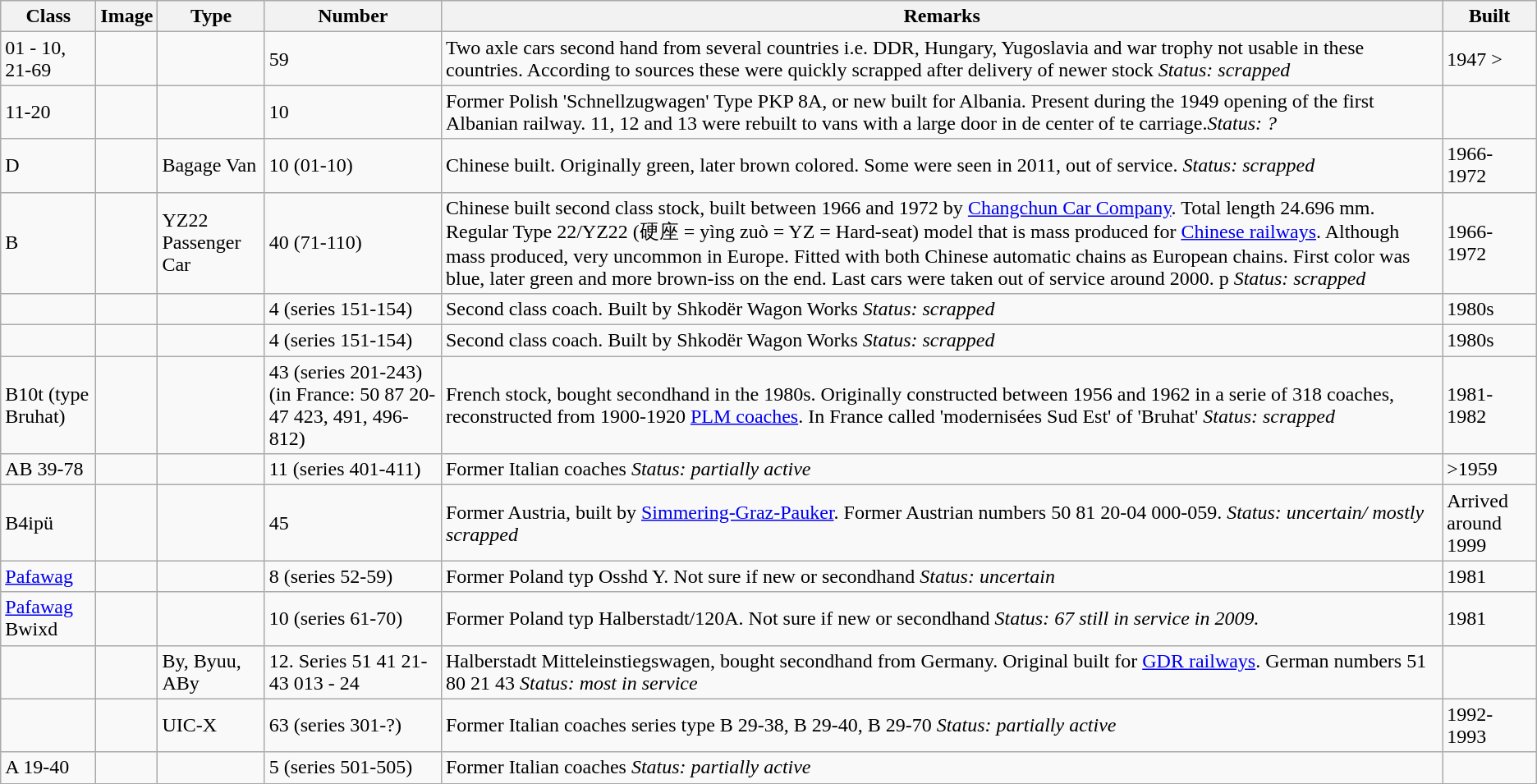<table class="wikitable">
<tr style="background:#f9f9f9;">
<th>Class</th>
<th>Image</th>
<th>Type</th>
<th>Number</th>
<th>Remarks</th>
<th>Built</th>
</tr>
<tr>
<td>01 - 10, 21-69</td>
<td></td>
<td></td>
<td>59</td>
<td>Two axle cars second hand from several countries i.e. DDR, Hungary, Yugoslavia and war trophy not usable in these countries. According to sources these were quickly scrapped after delivery of newer stock <em>Status: scrapped</em></td>
<td>1947 ></td>
</tr>
<tr>
<td>11-20</td>
<td></td>
<td></td>
<td>10</td>
<td>Former Polish 'Schnellzugwagen' Type PKP 8A, or new built for Albania.  Present during the 1949 opening of the first Albanian railway. 11, 12 and 13 were rebuilt to vans with a large door in de center of te carriage.<em>Status: ?</em></td>
<td></td>
</tr>
<tr>
<td>D</td>
<td></td>
<td>Bagage Van</td>
<td>10 (01-10)</td>
<td>Chinese built. Originally green, later brown colored. Some were seen in 2011, out of service. <em>Status: scrapped</em></td>
<td>1966-1972</td>
</tr>
<tr>
<td>B</td>
<td></td>
<td>YZ22 Passenger Car</td>
<td>40 (71-110)</td>
<td>Chinese built second class stock, built between 1966 and 1972 by <a href='#'>Changchun Car Company</a>. Total length 24.696 mm. Regular Type 22/YZ22 (硬座 = yìng zuò = YZ = Hard-seat) model that is mass produced for <a href='#'>Chinese railways</a>. Although mass produced, very uncommon in Europe. Fitted with both Chinese automatic chains as European chains. First color was blue, later green and more brown-iss on the end. Last cars were taken out of service around 2000.  p <em>Status: scrapped</em></td>
<td>1966-1972</td>
</tr>
<tr>
<td></td>
<td></td>
<td></td>
<td>4 (series 151-154)</td>
<td>Second class coach. Built by Shkodër Wagon Works <em>Status: scrapped</em></td>
<td>1980s</td>
</tr>
<tr>
<td></td>
<td></td>
<td></td>
<td>4 (series 151-154)</td>
<td>Second class coach. Built by Shkodër Wagon Works <em>Status: scrapped</em></td>
<td>1980s</td>
</tr>
<tr>
<td>B10t (type Bruhat)</td>
<td></td>
<td></td>
<td>43 (series 201-243) (in France: 50 87 20-47 423, 491, 496-812)</td>
<td>French stock, bought secondhand in the 1980s. Originally constructed between 1956 and 1962 in a serie of 318 coaches, reconstructed from 1900-1920 <a href='#'>PLM coaches</a>. In France called 'modernisées Sud Est' of 'Bruhat' <em>Status: scrapped</em></td>
<td>1981-1982</td>
</tr>
<tr>
<td>AB 39-78</td>
<td></td>
<td></td>
<td>11 (series 401-411)</td>
<td>Former Italian coaches <em>Status: partially active</em></td>
<td>>1959</td>
</tr>
<tr>
<td>B4ipü</td>
<td></td>
<td></td>
<td>45</td>
<td>Former Austria, built by <a href='#'>Simmering-Graz-Pauker</a>. Former Austrian numbers 50 81 20-04 000-059. <em>Status: uncertain/ mostly scrapped</em></td>
<td>Arrived around 1999</td>
</tr>
<tr>
<td><a href='#'>Pafawag</a></td>
<td></td>
<td></td>
<td>8 (series 52-59)</td>
<td>Former Poland typ Osshd Y. Not sure if new or secondhand <em>Status: uncertain</em></td>
<td>1981</td>
</tr>
<tr>
<td><a href='#'>Pafawag</a> Bwixd</td>
<td></td>
<td></td>
<td>10 (series 61-70)</td>
<td>Former Poland typ Halberstadt/120A. Not sure if new or secondhand <em>Status: 67 still in service in 2009.</em></td>
<td>1981</td>
</tr>
<tr>
<td></td>
<td><br><br></td>
<td>By, Byuu, ABy</td>
<td>12. Series 51 41 21-43 013 - 24</td>
<td>Halberstadt Mitteleinstiegswagen, bought secondhand from Germany. Original built for <a href='#'>GDR railways</a>. German numbers 51 80 21 43 <em>Status: most in service</em></td>
<td></td>
</tr>
<tr>
<td></td>
<td></td>
<td>UIC-X</td>
<td>63 (series 301-?)</td>
<td>Former Italian coaches series type B 29-38, B 29-40, B 29-70 <em>Status: partially active</em></td>
<td>1992-1993</td>
</tr>
<tr>
<td>A 19-40</td>
<td></td>
<td></td>
<td>5 (series 501-505)</td>
<td>Former Italian coaches <em>Status: partially active</em></td>
<td></td>
</tr>
</table>
